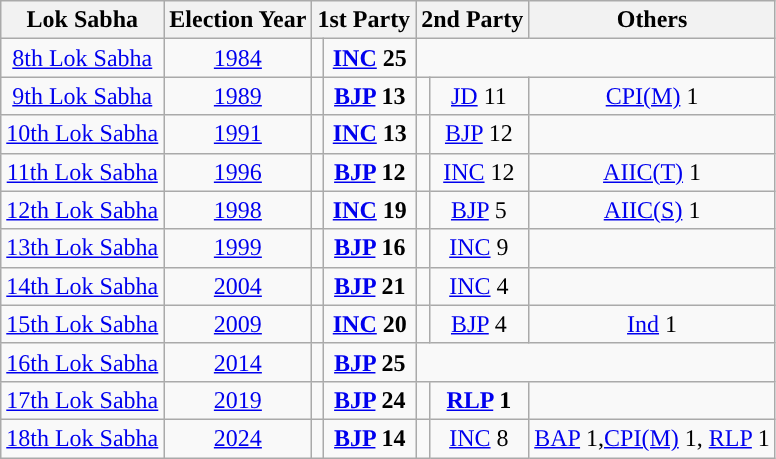<table class="wikitable" style="text-align:center">
<tr>
<th>Lok Sabha</th>
<th>Election Year</th>
<th colspan="2">1st Party</th>
<th colspan="2">2nd Party</th>
<th>Others</th>
</tr>
<tr>
<td><a href='#'>8th Lok Sabha</a></td>
<td><a href='#'>1984</a></td>
<td style="background-color: "></td>
<td><strong><a href='#'>INC</a> 25</strong></td>
<td colspan="3"></td>
</tr>
<tr>
<td><a href='#'>9th Lok Sabha</a></td>
<td><a href='#'>1989</a></td>
<td style="background-color: "></td>
<td><strong><a href='#'>BJP</a> 13</strong></td>
<td style="background-color: "></td>
<td><a href='#'>JD</a> 11</td>
<td><a href='#'>CPI(M)</a> 1</td>
</tr>
<tr>
<td><a href='#'>10th Lok Sabha</a></td>
<td><a href='#'>1991</a></td>
<td style="background-color: "></td>
<td><strong><a href='#'>INC</a> 13</strong></td>
<td style="background-color: "></td>
<td><a href='#'>BJP</a> 12</td>
<td></td>
</tr>
<tr>
<td><a href='#'>11th Lok Sabha</a></td>
<td><a href='#'>1996</a></td>
<td style="background-color: "></td>
<td><strong><a href='#'>BJP</a> 12</strong></td>
<td style="background-color: "></td>
<td><a href='#'>INC</a> 12</td>
<td><a href='#'>AIIC(T)</a> 1</td>
</tr>
<tr>
<td><a href='#'>12th Lok Sabha</a></td>
<td><a href='#'>1998</a></td>
<td style="background-color: "></td>
<td><strong><a href='#'>INC</a> 19</strong></td>
<td style="background-color: "></td>
<td><a href='#'>BJP</a> 5</td>
<td><a href='#'>AIIC(S)</a> 1</td>
</tr>
<tr>
<td><a href='#'>13th Lok Sabha</a></td>
<td><a href='#'>1999</a></td>
<td style="background-color: "></td>
<td><strong><a href='#'>BJP</a> 16</strong></td>
<td style="background-color: "></td>
<td><a href='#'>INC</a> 9</td>
<td></td>
</tr>
<tr>
<td><a href='#'>14th Lok Sabha</a></td>
<td><a href='#'>2004</a></td>
<td style="background-color: "></td>
<td><strong><a href='#'>BJP</a> 21</strong></td>
<td style="background-color: "></td>
<td><a href='#'>INC</a> 4</td>
<td></td>
</tr>
<tr>
<td><a href='#'>15th Lok Sabha</a></td>
<td><a href='#'>2009</a></td>
<td style="background-color: "></td>
<td><strong><a href='#'>INC</a> 20</strong></td>
<td style="background-color: "></td>
<td><a href='#'>BJP</a> 4</td>
<td><a href='#'>Ind</a> 1</td>
</tr>
<tr>
<td><a href='#'>16th Lok Sabha</a></td>
<td><a href='#'>2014</a></td>
<td style="background-color: "></td>
<td><strong><a href='#'>BJP</a> 25</strong></td>
<td colspan="3"></td>
</tr>
<tr>
<td><a href='#'>17th Lok Sabha</a></td>
<td><a href='#'>2019</a></td>
<td style="background-color: "></td>
<td><strong><a href='#'>BJP</a> 24</strong></td>
<td style="background-color: "></td>
<td><strong><a href='#'>RLP</a> 1</strong></td>
<td></td>
</tr>
<tr>
<td><a href='#'>18th Lok Sabha</a></td>
<td><a href='#'>2024</a></td>
<td style="background-color: "></td>
<td><strong><a href='#'>BJP</a> 14</strong></td>
<td style="background-color: "></td>
<td><a href='#'>INC</a> 8</td>
<td><a href='#'>BAP</a> 1,<a href='#'>CPI(M)</a> 1, <a href='#'>RLP</a> 1</td>
</tr>
</table>
